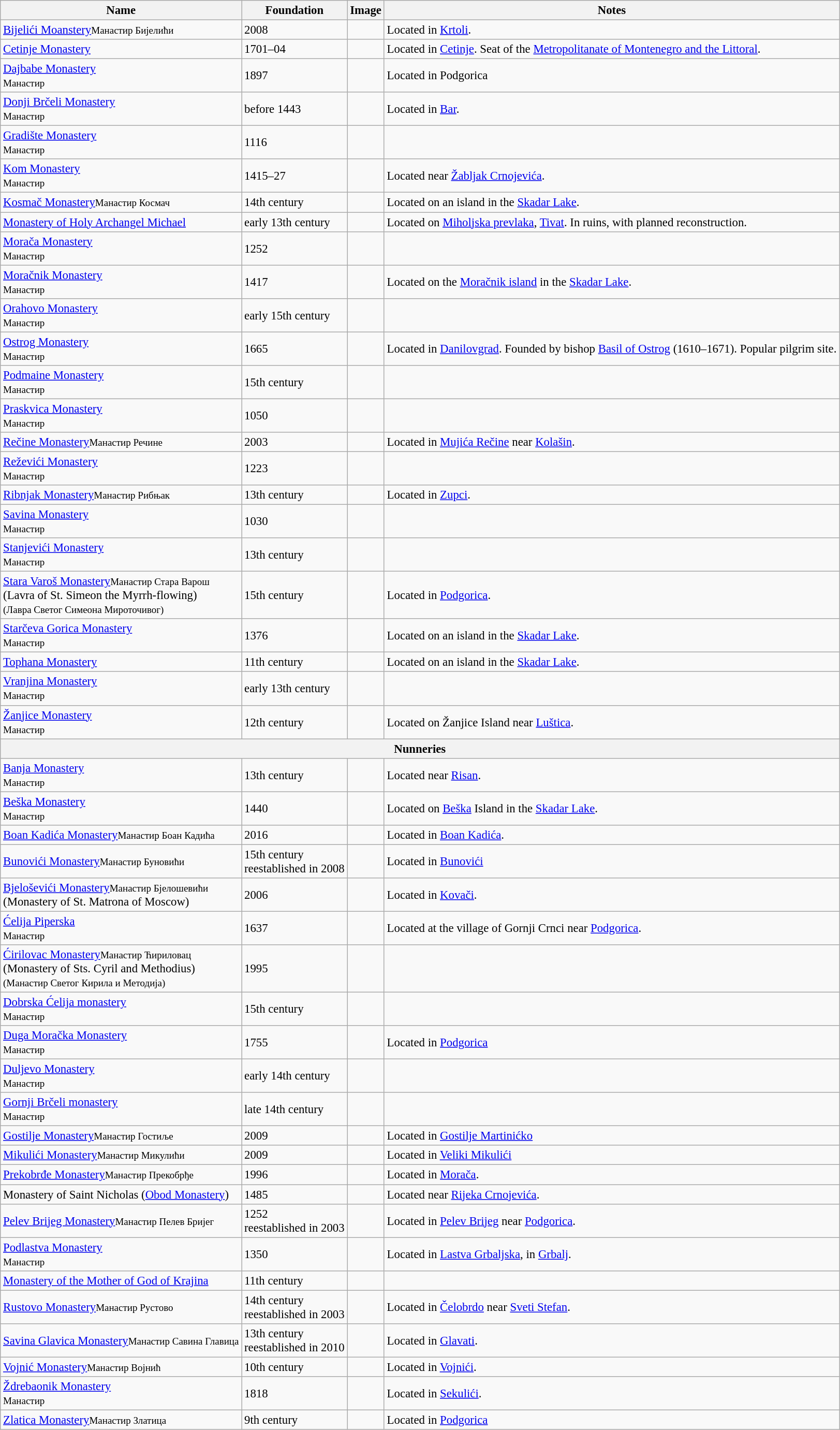<table class="wikitable" style="font-size:95%;">
<tr>
<th>Name</th>
<th>Foundation</th>
<th>Image</th>
<th>Notes</th>
</tr>
<tr>
<td><a href='#'>Bijelići Moanstery</a><small>Манастир Бијелићи</small></td>
<td>2008</td>
<td></td>
<td>Located in <a href='#'>Krtoli</a>.</td>
</tr>
<tr>
<td><a href='#'>Cetinje Monastery</a><br></td>
<td>1701–04</td>
<td></td>
<td>Located in <a href='#'>Cetinje</a>. Seat of the <a href='#'>Metropolitanate of Montenegro and the Littoral</a>.</td>
</tr>
<tr>
<td><a href='#'>Dajbabe Monastery</a><br><small>Манастир</small> </td>
<td>1897</td>
<td></td>
<td>Located in Podgorica</td>
</tr>
<tr>
<td><a href='#'>Donji Brčeli Monastery</a><br><small>Манастир</small> </td>
<td>before 1443</td>
<td></td>
<td>Located in <a href='#'>Bar</a>.</td>
</tr>
<tr>
<td><a href='#'>Gradište Monastery</a><br><small>Манастир</small> </td>
<td>1116</td>
<td></td>
<td></td>
</tr>
<tr>
<td><a href='#'>Kom Monastery</a><br><small>Манастир</small> </td>
<td>1415–27</td>
<td></td>
<td>Located near <a href='#'>Žabljak Crnojevića</a>.</td>
</tr>
<tr>
<td><a href='#'>Kosmač Monastery</a><small>Манастир Космач</small></td>
<td>14th century</td>
<td></td>
<td>Located on an island in the <a href='#'>Skadar Lake</a>.</td>
</tr>
<tr>
<td><a href='#'>Monastery of Holy Archangel Michael</a><br></td>
<td>early 13th century</td>
<td></td>
<td>Located on <a href='#'>Miholjska prevlaka</a>, <a href='#'>Tivat</a>. In ruins, with planned reconstruction.</td>
</tr>
<tr>
<td><a href='#'>Morača Monastery</a><br><small>Манастир</small> </td>
<td>1252</td>
<td></td>
<td></td>
</tr>
<tr>
<td><a href='#'>Moračnik Monastery</a><br><small>Манастир</small> </td>
<td>1417</td>
<td></td>
<td>Located on the <a href='#'>Moračnik island</a> in the <a href='#'>Skadar Lake</a>.</td>
</tr>
<tr>
<td><a href='#'>Orahovo Monastery</a><br><small>Манастир</small> </td>
<td>early 15th century</td>
<td></td>
<td></td>
</tr>
<tr>
<td><a href='#'>Ostrog Monastery</a><br><small>Манастир</small> </td>
<td>1665</td>
<td></td>
<td>Located in <a href='#'>Danilovgrad</a>. Founded by bishop <a href='#'>Basil of Ostrog</a> (1610–1671). Popular pilgrim site.</td>
</tr>
<tr>
<td><a href='#'>Podmaine Monastery</a><br><small>Манастир</small> </td>
<td>15th century</td>
<td></td>
<td></td>
</tr>
<tr>
<td><a href='#'>Praskvica Monastery</a><br><small>Манастир</small> </td>
<td>1050</td>
<td></td>
<td></td>
</tr>
<tr>
<td><a href='#'>Rečine Monastery</a><small>Манастир Речине</small></td>
<td>2003</td>
<td></td>
<td>Located in <a href='#'>Mujića Rečine</a> near <a href='#'>Kolašin</a>.</td>
</tr>
<tr>
<td><a href='#'>Reževići Monastery</a><br><small>Манастир</small> </td>
<td>1223</td>
<td></td>
<td></td>
</tr>
<tr>
<td><a href='#'>Ribnjak Monastery</a><small>Манастир Рибњак</small></td>
<td>13th century</td>
<td></td>
<td>Located in <a href='#'>Zupci</a>.</td>
</tr>
<tr>
<td><a href='#'>Savina Monastery</a><br><small>Манастир</small> </td>
<td>1030</td>
<td></td>
<td></td>
</tr>
<tr>
<td><a href='#'>Stanjevići Monastery</a><br><small>Манастир</small> </td>
<td>13th century</td>
<td></td>
<td></td>
</tr>
<tr>
<td><a href='#'>Stara Varoš Monаstery</a><small>Манастир Стара Варош</small><br>(Lavra of St. Simeon the Myrrh-flowing)<br><small>(Лавра Светог Симеона Мироточивог)</small></td>
<td>15th century</td>
<td></td>
<td>Located in <a href='#'>Podgorica</a>.</td>
</tr>
<tr>
<td><a href='#'>Starčeva Gorica Monastery</a><br><small>Манастир</small> </td>
<td>1376</td>
<td></td>
<td>Located on an island in the <a href='#'>Skadar Lake</a>.</td>
</tr>
<tr>
<td><a href='#'>Tophana Monastery</a></td>
<td>11th century</td>
<td></td>
<td>Located on an island in the <a href='#'>Skadar Lake</a>.</td>
</tr>
<tr>
<td><a href='#'>Vranjina Monastery</a><br><small>Манастир</small> </td>
<td>early 13th century</td>
<td></td>
<td></td>
</tr>
<tr>
<td><a href='#'>Žanjicе Monastery</a><br><small>Манастир</small> </td>
<td>12th century</td>
<td></td>
<td>Located on Žanjice Island near <a href='#'>Luštica</a>.</td>
</tr>
<tr>
<th colspan="4">Nunneries</th>
</tr>
<tr>
<td><a href='#'>Banja Monastery</a><br><small>Манастир</small> </td>
<td>13th century</td>
<td></td>
<td>Located near <a href='#'>Risan</a>.</td>
</tr>
<tr>
<td><a href='#'>Beška Monastery</a><br><small>Манастир</small> </td>
<td>1440</td>
<td></td>
<td>Located on <a href='#'>Beška</a> Island in the <a href='#'>Skadar Lake</a>.</td>
</tr>
<tr>
<td><a href='#'>Boan Kadića Monastery</a><small>Манастир Боан Кадића</small></td>
<td>2016</td>
<td></td>
<td>Located in <a href='#'>Boan Kadića</a>.</td>
</tr>
<tr>
<td><a href='#'>Bunovići Monastery</a><small>Манастир Буновићи</small></td>
<td>15th century<br>reestablished in 2008</td>
<td></td>
<td>Located in <a href='#'>Bunovići</a></td>
</tr>
<tr>
<td><a href='#'>Bjeloševići Monastery</a><small>Манастир Бјелошевићи</small><br>(Monastery of St. Matrona of Moscow)</td>
<td>2006</td>
<td></td>
<td>Located in <a href='#'>Kovači</a>.</td>
</tr>
<tr>
<td><a href='#'>Ćelija Piperska</a><br><small>Манастир</small> </td>
<td>1637</td>
<td></td>
<td>Located at the village of Gornji Crnci near <a href='#'>Podgorica</a>.</td>
</tr>
<tr>
<td><a href='#'>Ćirilovac Monastery</a><small>Манастир Ћириловац</small><br>(Monastery of Sts. Cyril and Methodius)<br><small>(Манастир Светог Кирила и Методија)</small></td>
<td>1995</td>
<td></td>
<td></td>
</tr>
<tr>
<td><a href='#'>Dobrska Ćelija monastery</a><br><small>Манастир</small> </td>
<td>15th century</td>
<td></td>
<td></td>
</tr>
<tr>
<td><a href='#'>Duga Moračka Monastery</a><br><small>Манастир</small> </td>
<td>1755</td>
<td></td>
<td>Located in <a href='#'>Podgorica</a></td>
</tr>
<tr>
<td><a href='#'>Duljevo Monastery</a><br><small>Манастир</small> </td>
<td>early 14th century</td>
<td></td>
<td></td>
</tr>
<tr>
<td><a href='#'>Gornji Brčeli monastery</a><br><small>Манастир</small> </td>
<td>late 14th century</td>
<td></td>
<td></td>
</tr>
<tr>
<td><a href='#'>Gostilje Monastery</a><small>Манастир Гостиље</small></td>
<td>2009</td>
<td></td>
<td>Located in <a href='#'>Gostilje Martinićko</a></td>
</tr>
<tr>
<td><a href='#'>Mikulići Monastery</a><small>Манастир Микулићи</small></td>
<td>2009</td>
<td></td>
<td>Located in <a href='#'>Veliki Mikulići</a></td>
</tr>
<tr>
<td><a href='#'>Prekobrđe Monastery</a><small>Манастир Прекобрђе</small></td>
<td>1996</td>
<td></td>
<td>Located in <a href='#'>Morača</a>.</td>
</tr>
<tr>
<td>Monastery of Saint Nicholas (<a href='#'>Obod Monastery</a>)<br></td>
<td>1485</td>
<td></td>
<td>Located near <a href='#'>Rijeka Crnojevića</a>.</td>
</tr>
<tr>
<td><a href='#'>Pelev Brijeg Monastery</a><small>Манастир Пелев Бријег</small></td>
<td>1252<br>reestablished in 2003</td>
<td></td>
<td>Located in <a href='#'>Pelev Brijeg</a> near <a href='#'>Podgorica</a>.</td>
</tr>
<tr>
<td><a href='#'>Podlastva Monastery</a><br><small>Манастир</small> </td>
<td>1350</td>
<td></td>
<td>Located in <a href='#'>Lastva Grbaljska</a>, in <a href='#'>Grbalj</a>.</td>
</tr>
<tr>
<td><a href='#'>Monastery of the Mother of God of Krajina</a><br></td>
<td>11th century</td>
<td></td>
<td></td>
</tr>
<tr>
<td><a href='#'>Rustovo Monastery</a><small>Манастир Рустово</small></td>
<td>14th century<br>reestablished in 2003</td>
<td></td>
<td>Located in <a href='#'>Čelobrdo</a> near <a href='#'>Sveti Stefan</a>.</td>
</tr>
<tr>
<td><a href='#'>Savina Glavica Monastery</a><small>Манастир Савина Главица</small></td>
<td>13th century<br>reestablished in 2010</td>
<td></td>
<td>Located in <a href='#'>Glavati</a>.</td>
</tr>
<tr>
<td><a href='#'>Vojnić Monastery</a><small>Манастир Војнић</small></td>
<td>10th century</td>
<td></td>
<td>Located in <a href='#'>Vojnići</a>.</td>
</tr>
<tr>
<td><a href='#'>Ždrebaonik Monastery</a><br><small>Манастир</small> </td>
<td>1818</td>
<td></td>
<td>Located in <a href='#'>Sekulići</a>.</td>
</tr>
<tr>
<td><a href='#'>Zlatica Monastery</a><small>Манастир Златица</small></td>
<td>9th century</td>
<td></td>
<td>Located in <a href='#'>Podgorica</a></td>
</tr>
</table>
